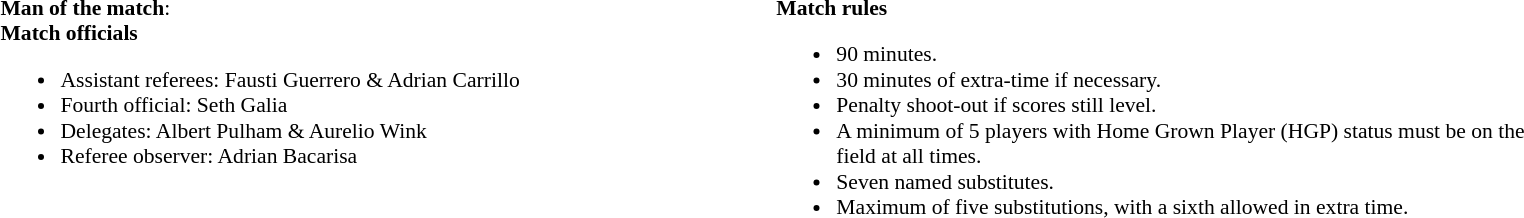<table width=82% style="font-size:90%">
<tr>
<td width=50% valign=top><br><strong>Man of the match</strong>:<br><strong>Match officials</strong><ul><li>Assistant referees: Fausti Guerrero & Adrian Carrillo</li><li>Fourth official: Seth Galia</li><li>Delegates: Albert Pulham & Aurelio Wink</li><li>Referee observer: Adrian Bacarisa</li></ul></td>
<td width=50% valign=top><br><strong>Match rules</strong><ul><li>90 minutes.</li><li>30 minutes of extra-time if necessary.</li><li>Penalty shoot-out if scores still level.</li><li>A minimum of 5 players with Home Grown Player (HGP) status must be on the field at all times.</li><li>Seven named substitutes.</li><li>Maximum of five substitutions, with a sixth allowed in extra time.</li></ul></td>
</tr>
</table>
